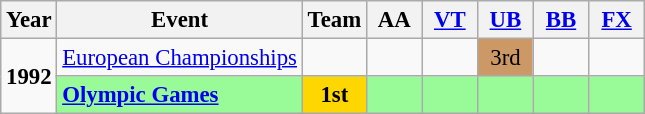<table class="wikitable" style="text-align:center; font-size: 95%;">
<tr>
<th>Year</th>
<th>Event</th>
<th style="width:30px;">Team</th>
<th style="width:30px;">AA</th>
<th style="width:30px;"><a href='#'>VT</a></th>
<th style="width:30px;"><a href='#'>UB</a></th>
<th style="width:30px;"><a href='#'>BB</a></th>
<th style="width:30px;"><a href='#'>FX</a></th>
</tr>
<tr>
<td rowspan="2"><strong>1992</strong></td>
<td align=left><a href='#'>European Championships</a></td>
<td></td>
<td></td>
<td></td>
<td style="background:#c96;">3rd</td>
<td></td>
<td></td>
</tr>
<tr bgcolor=98FB98>
<td align=left><strong><a href='#'>Olympic Games</a></strong></td>
<td style="background: gold"><strong>1st</strong></td>
<td></td>
<td></td>
<td></td>
<td></td>
<td></td>
</tr>
</table>
